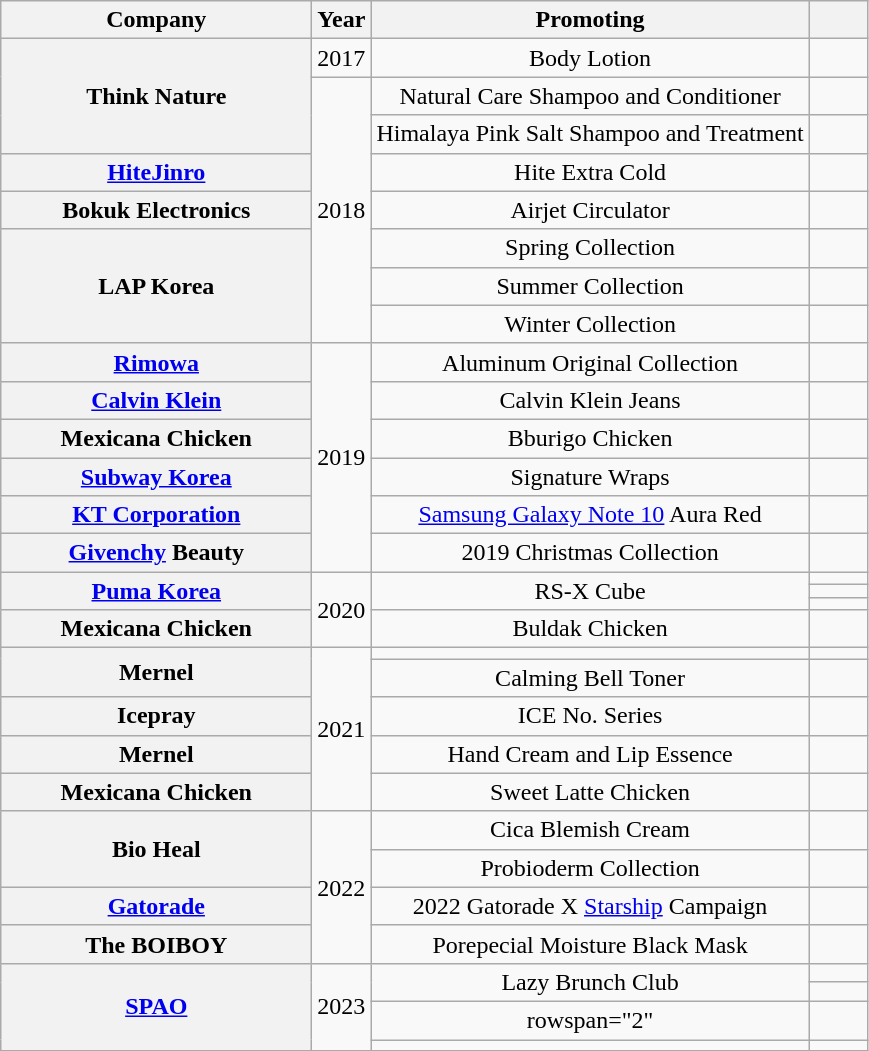<table class="wikitable sortable plainrowheaders" style="text-align:center;">
<tr>
<th scope="col" style="width:200px;">Company</th>
<th scope="col" style="width:5px;;">Year</th>
<th scope="col" class="unsortable">Promoting</th>
<th scope="col" style="width: 2em;" class="unsortable"></th>
</tr>
<tr>
<th scope="row" rowspan="3">Think Nature</th>
<td>2017</td>
<td>Body Lotion</td>
<td></td>
</tr>
<tr>
<td rowspan="7">2018</td>
<td>Natural Care Shampoo and Conditioner</td>
<td></td>
</tr>
<tr>
<td>Himalaya Pink Salt Shampoo and Treatment</td>
<td></td>
</tr>
<tr>
<th scope="row"><a href='#'>HiteJinro</a></th>
<td>Hite Extra Cold</td>
<td></td>
</tr>
<tr>
<th scope="row">Bokuk Electronics</th>
<td>Airjet Circulator</td>
<td></td>
</tr>
<tr>
<th scope="row" rowspan="3">LAP Korea</th>
<td>Spring Collection</td>
<td></td>
</tr>
<tr>
<td>Summer Collection</td>
<td></td>
</tr>
<tr>
<td>Winter Collection</td>
<td></td>
</tr>
<tr>
<th scope="row"><a href='#'>Rimowa</a></th>
<td rowspan="6">2019</td>
<td>Aluminum Original Collection</td>
<td></td>
</tr>
<tr>
<th scope="row"><a href='#'>Calvin Klein</a></th>
<td>Calvin Klein Jeans</td>
<td></td>
</tr>
<tr>
<th scope="row">Mexicana Chicken</th>
<td>Bburigo Chicken</td>
<td></td>
</tr>
<tr>
<th scope="row"><a href='#'>Subway Korea</a></th>
<td>Signature Wraps</td>
<td></td>
</tr>
<tr>
<th scope="row"><a href='#'>KT Corporation</a></th>
<td><a href='#'>Samsung Galaxy Note 10</a> Aura Red</td>
<td></td>
</tr>
<tr>
<th scope="row"><a href='#'>Givenchy</a> Beauty</th>
<td>2019 Christmas Collection</td>
<td></td>
</tr>
<tr>
<th scope="row" rowspan="3"><a href='#'>Puma Korea</a></th>
<td rowspan="4">2020</td>
<td rowspan="3">RS-X Cube</td>
<td></td>
</tr>
<tr>
<td></td>
</tr>
<tr>
<td></td>
</tr>
<tr>
<th scope="row">Mexicana Chicken</th>
<td>Buldak Chicken</td>
<td></td>
</tr>
<tr>
<th scope="row" rowspan="2">Mernel</th>
<td rowspan="5">2021</td>
<td></td>
<td></td>
</tr>
<tr>
<td>Calming Bell Toner</td>
<td></td>
</tr>
<tr>
<th scope="row">Icepray</th>
<td>ICE No. Series</td>
<td></td>
</tr>
<tr>
<th scope="row">Mernel</th>
<td>Hand Cream and Lip Essence</td>
<td></td>
</tr>
<tr>
<th scope="row">Mexicana Chicken</th>
<td>Sweet Latte Chicken</td>
<td></td>
</tr>
<tr>
<th scope="row" rowspan="2">Bio Heal</th>
<td rowspan="4">2022</td>
<td>Cica Blemish Cream</td>
<td></td>
</tr>
<tr>
<td>Probioderm Collection</td>
<td></td>
</tr>
<tr>
<th scope="row"><a href='#'>Gatorade</a></th>
<td>2022 Gatorade X <a href='#'>Starship</a> Campaign</td>
<td></td>
</tr>
<tr>
<th scope="row">The BOIBOY</th>
<td>Porepecial Moisture Black Mask</td>
<td></td>
</tr>
<tr>
<th scope="row" rowspan="4"><a href='#'>SPAO</a></th>
<td rowspan="4">2023</td>
<td rowspan="2">Lazy Brunch Club</td>
<td></td>
</tr>
<tr>
<td></td>
</tr>
<tr>
<td>rowspan="2" </td>
<td></td>
</tr>
<tr>
<td></td>
</tr>
</table>
